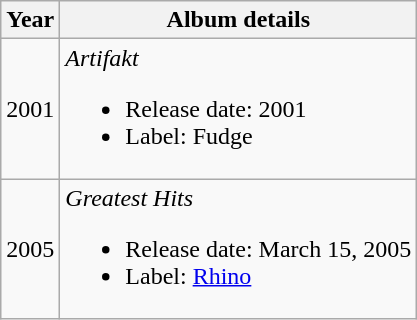<table class="wikitable">
<tr>
<th scope="col">Year</th>
<th scope="col">Album details</th>
</tr>
<tr>
<td>2001</td>
<td><em>Artifakt</em><br><ul><li>Release date: 2001</li><li>Label: Fudge</li></ul></td>
</tr>
<tr>
<td>2005</td>
<td><em>Greatest Hits</em><br><ul><li>Release date: March 15, 2005</li><li>Label: <a href='#'>Rhino</a></li></ul></td>
</tr>
</table>
